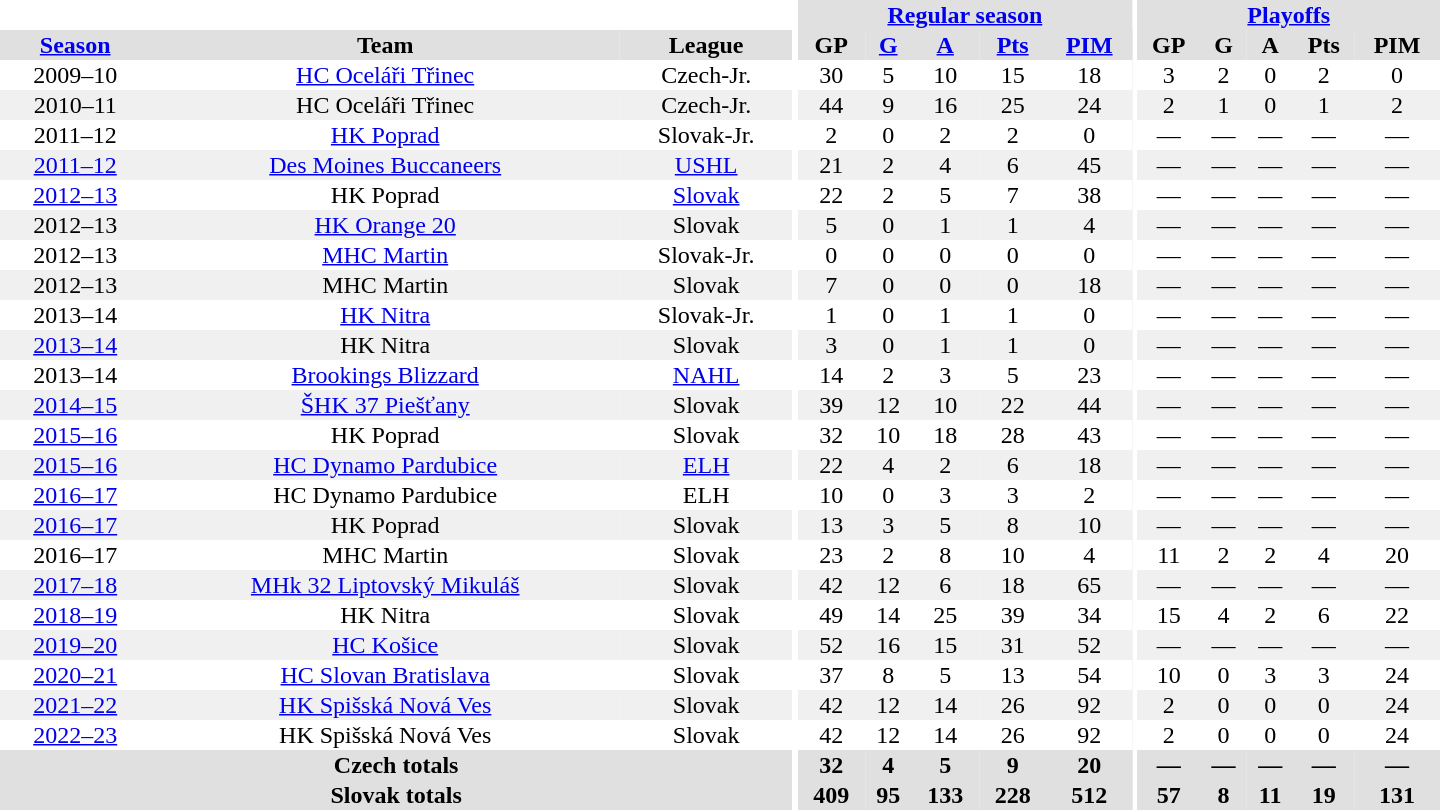<table border="0" cellpadding="1" cellspacing="0" style="text-align:center; width:60em">
<tr bgcolor="#e0e0e0">
<th colspan="3" bgcolor="#ffffff"></th>
<th rowspan="99" bgcolor="#ffffff"></th>
<th colspan="5"><a href='#'>Regular season</a></th>
<th rowspan="99" bgcolor="#ffffff"></th>
<th colspan="5"><a href='#'>Playoffs</a></th>
</tr>
<tr bgcolor="#e0e0e0">
<th><a href='#'>Season</a></th>
<th>Team</th>
<th>League</th>
<th>GP</th>
<th><a href='#'>G</a></th>
<th><a href='#'>A</a></th>
<th><a href='#'>Pts</a></th>
<th><a href='#'>PIM</a></th>
<th>GP</th>
<th>G</th>
<th>A</th>
<th>Pts</th>
<th>PIM</th>
</tr>
<tr>
<td>2009–10</td>
<td><a href='#'>HC Oceláři Třinec</a></td>
<td>Czech-Jr.</td>
<td>30</td>
<td>5</td>
<td>10</td>
<td>15</td>
<td>18</td>
<td>3</td>
<td>2</td>
<td>0</td>
<td>2</td>
<td>0</td>
</tr>
<tr bgcolor="#f0f0f0">
<td>2010–11</td>
<td>HC Oceláři Třinec</td>
<td>Czech-Jr.</td>
<td>44</td>
<td>9</td>
<td>16</td>
<td>25</td>
<td>24</td>
<td>2</td>
<td>1</td>
<td>0</td>
<td>1</td>
<td>2</td>
</tr>
<tr>
<td>2011–12</td>
<td><a href='#'>HK Poprad</a></td>
<td>Slovak-Jr.</td>
<td>2</td>
<td>0</td>
<td>2</td>
<td>2</td>
<td>0</td>
<td>—</td>
<td>—</td>
<td>—</td>
<td>—</td>
<td>—</td>
</tr>
<tr bgcolor="#f0f0f0">
<td><a href='#'>2011–12</a></td>
<td><a href='#'>Des Moines Buccaneers</a></td>
<td><a href='#'>USHL</a></td>
<td>21</td>
<td>2</td>
<td>4</td>
<td>6</td>
<td>45</td>
<td>—</td>
<td>—</td>
<td>—</td>
<td>—</td>
<td>—</td>
</tr>
<tr>
<td><a href='#'>2012–13</a></td>
<td>HK Poprad</td>
<td><a href='#'>Slovak</a></td>
<td>22</td>
<td>2</td>
<td>5</td>
<td>7</td>
<td>38</td>
<td>—</td>
<td>—</td>
<td>—</td>
<td>—</td>
<td>—</td>
</tr>
<tr bgcolor="#f0f0f0">
<td>2012–13</td>
<td><a href='#'>HK Orange 20</a></td>
<td>Slovak</td>
<td>5</td>
<td>0</td>
<td>1</td>
<td>1</td>
<td>4</td>
<td>—</td>
<td>—</td>
<td>—</td>
<td>—</td>
<td>—</td>
</tr>
<tr>
<td>2012–13</td>
<td><a href='#'>MHC Martin</a></td>
<td>Slovak-Jr.</td>
<td>0</td>
<td>0</td>
<td>0</td>
<td>0</td>
<td>0</td>
<td>—</td>
<td>—</td>
<td>—</td>
<td>—</td>
<td>—</td>
</tr>
<tr bgcolor="#f0f0f0">
<td>2012–13</td>
<td>MHC Martin</td>
<td>Slovak</td>
<td>7</td>
<td>0</td>
<td>0</td>
<td>0</td>
<td>18</td>
<td>—</td>
<td>—</td>
<td>—</td>
<td>—</td>
<td>—</td>
</tr>
<tr>
<td>2013–14</td>
<td><a href='#'>HK Nitra</a></td>
<td>Slovak-Jr.</td>
<td>1</td>
<td>0</td>
<td>1</td>
<td>1</td>
<td>0</td>
<td>—</td>
<td>—</td>
<td>—</td>
<td>—</td>
<td>—</td>
</tr>
<tr bgcolor="#f0f0f0">
<td><a href='#'>2013–14</a></td>
<td>HK Nitra</td>
<td>Slovak</td>
<td>3</td>
<td>0</td>
<td>1</td>
<td>1</td>
<td>0</td>
<td>—</td>
<td>—</td>
<td>—</td>
<td>—</td>
<td>—</td>
</tr>
<tr>
<td>2013–14</td>
<td><a href='#'>Brookings Blizzard</a></td>
<td><a href='#'>NAHL</a></td>
<td>14</td>
<td>2</td>
<td>3</td>
<td>5</td>
<td>23</td>
<td>—</td>
<td>—</td>
<td>—</td>
<td>—</td>
<td>—</td>
</tr>
<tr bgcolor="#f0f0f0">
<td><a href='#'>2014–15</a></td>
<td><a href='#'>ŠHK 37 Piešťany</a></td>
<td>Slovak</td>
<td>39</td>
<td>12</td>
<td>10</td>
<td>22</td>
<td>44</td>
<td>—</td>
<td>—</td>
<td>—</td>
<td>—</td>
<td>—</td>
</tr>
<tr>
<td><a href='#'>2015–16</a></td>
<td>HK Poprad</td>
<td>Slovak</td>
<td>32</td>
<td>10</td>
<td>18</td>
<td>28</td>
<td>43</td>
<td>—</td>
<td>—</td>
<td>—</td>
<td>—</td>
<td>—</td>
</tr>
<tr bgcolor="#f0f0f0">
<td><a href='#'>2015–16</a></td>
<td><a href='#'>HC Dynamo Pardubice</a></td>
<td><a href='#'>ELH</a></td>
<td>22</td>
<td>4</td>
<td>2</td>
<td>6</td>
<td>18</td>
<td>—</td>
<td>—</td>
<td>—</td>
<td>—</td>
<td>—</td>
</tr>
<tr>
<td><a href='#'>2016–17</a></td>
<td>HC Dynamo Pardubice</td>
<td>ELH</td>
<td>10</td>
<td>0</td>
<td>3</td>
<td>3</td>
<td>2</td>
<td>—</td>
<td>—</td>
<td>—</td>
<td>—</td>
<td>—</td>
</tr>
<tr bgcolor="#f0f0f0">
<td><a href='#'>2016–17</a></td>
<td>HK Poprad</td>
<td>Slovak</td>
<td>13</td>
<td>3</td>
<td>5</td>
<td>8</td>
<td>10</td>
<td>—</td>
<td>—</td>
<td>—</td>
<td>—</td>
<td>—</td>
</tr>
<tr>
<td>2016–17</td>
<td>MHC Martin</td>
<td>Slovak</td>
<td>23</td>
<td>2</td>
<td>8</td>
<td>10</td>
<td>4</td>
<td>11</td>
<td>2</td>
<td>2</td>
<td>4</td>
<td>20</td>
</tr>
<tr bgcolor="#f0f0f0">
<td><a href='#'>2017–18</a></td>
<td><a href='#'>MHk 32 Liptovský Mikuláš</a></td>
<td>Slovak</td>
<td>42</td>
<td>12</td>
<td>6</td>
<td>18</td>
<td>65</td>
<td>—</td>
<td>—</td>
<td>—</td>
<td>—</td>
<td>—</td>
</tr>
<tr>
<td><a href='#'>2018–19</a></td>
<td>HK Nitra</td>
<td>Slovak</td>
<td>49</td>
<td>14</td>
<td>25</td>
<td>39</td>
<td>34</td>
<td>15</td>
<td>4</td>
<td>2</td>
<td>6</td>
<td>22</td>
</tr>
<tr bgcolor="#f0f0f0">
<td><a href='#'>2019–20</a></td>
<td><a href='#'>HC Košice</a></td>
<td>Slovak</td>
<td>52</td>
<td>16</td>
<td>15</td>
<td>31</td>
<td>52</td>
<td>—</td>
<td>—</td>
<td>—</td>
<td>—</td>
<td>—</td>
</tr>
<tr>
<td><a href='#'>2020–21</a></td>
<td><a href='#'>HC Slovan Bratislava</a></td>
<td>Slovak</td>
<td>37</td>
<td>8</td>
<td>5</td>
<td>13</td>
<td>54</td>
<td>10</td>
<td>0</td>
<td>3</td>
<td>3</td>
<td>24</td>
</tr>
<tr bgcolor="#f0f0f0">
<td><a href='#'>2021–22</a></td>
<td><a href='#'>HK Spišská Nová Ves</a></td>
<td>Slovak</td>
<td>42</td>
<td>12</td>
<td>14</td>
<td>26</td>
<td>92</td>
<td>2</td>
<td>0</td>
<td>0</td>
<td>0</td>
<td>24</td>
</tr>
<tr>
<td><a href='#'>2022–23</a></td>
<td>HK Spišská Nová Ves</td>
<td>Slovak</td>
<td>42</td>
<td>12</td>
<td>14</td>
<td>26</td>
<td>92</td>
<td>2</td>
<td>0</td>
<td>0</td>
<td>0</td>
<td>24</td>
</tr>
<tr bgcolor="#e0e0e0">
<th colspan="3">Czech totals</th>
<th>32</th>
<th>4</th>
<th>5</th>
<th>9</th>
<th>20</th>
<th>—</th>
<th>—</th>
<th>—</th>
<th>—</th>
<th>—</th>
</tr>
<tr bgcolor="#e0e0e0">
<th colspan="3">Slovak totals</th>
<th>409</th>
<th>95</th>
<th>133</th>
<th>228</th>
<th>512</th>
<th>57</th>
<th>8</th>
<th>11</th>
<th>19</th>
<th>131</th>
</tr>
</table>
